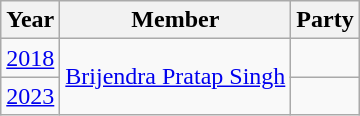<table class="wikitable sortable">
<tr>
<th>Year</th>
<th>Member</th>
<th colspan=2>Party</th>
</tr>
<tr>
<td><a href='#'>2018</a></td>
<td rowspan="2"><a href='#'>Brijendra Pratap Singh</a></td>
<td></td>
</tr>
<tr>
<td><a href='#'>2023</a></td>
</tr>
</table>
